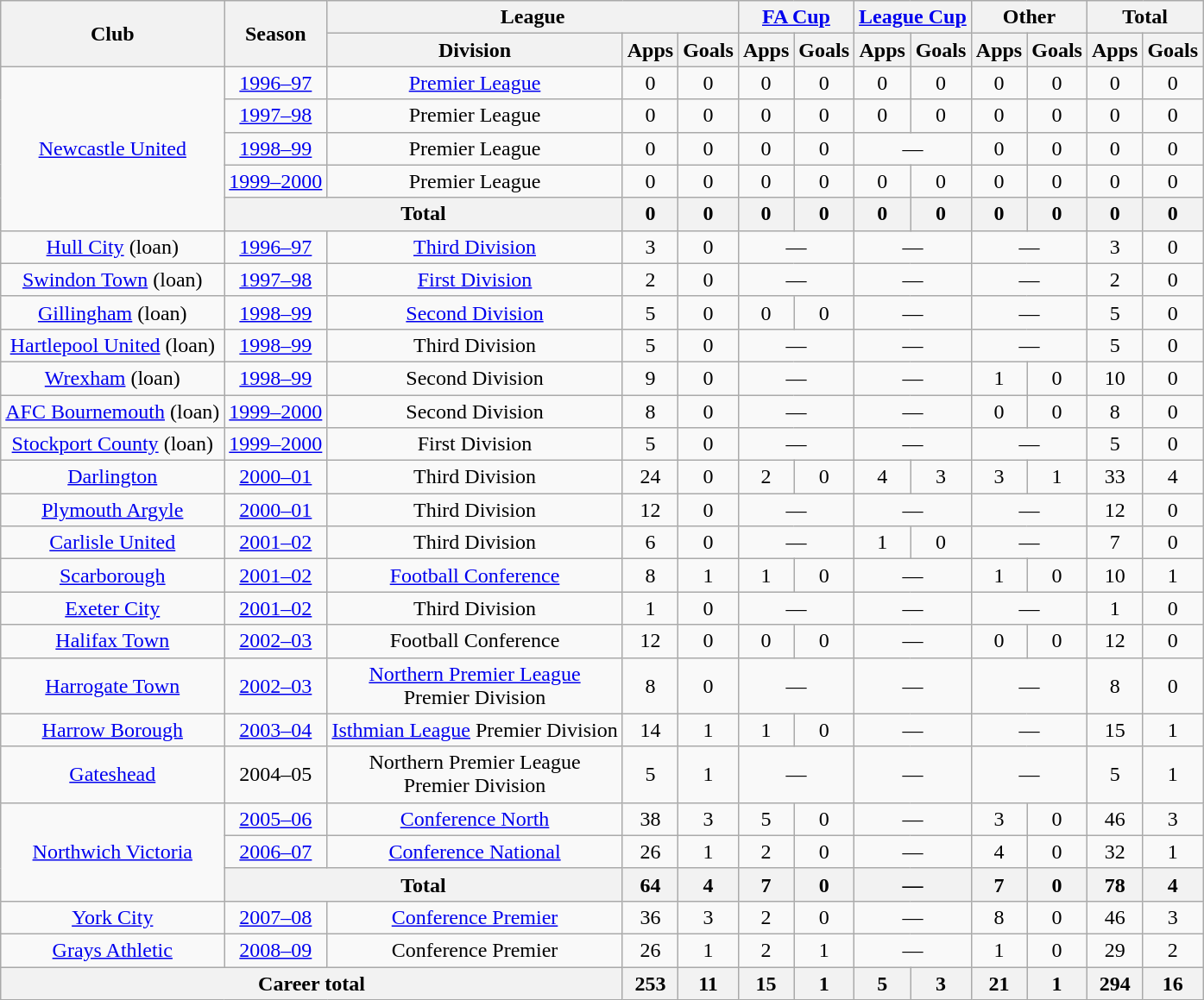<table class=wikitable style=text-align:center>
<tr>
<th rowspan=2>Club</th>
<th rowspan=2>Season</th>
<th colspan=3>League</th>
<th colspan=2><a href='#'>FA Cup</a></th>
<th colspan=2><a href='#'>League Cup</a></th>
<th colspan=2>Other</th>
<th colspan=2>Total</th>
</tr>
<tr>
<th>Division</th>
<th>Apps</th>
<th>Goals</th>
<th>Apps</th>
<th>Goals</th>
<th>Apps</th>
<th>Goals</th>
<th>Apps</th>
<th>Goals</th>
<th>Apps</th>
<th>Goals</th>
</tr>
<tr>
<td rowspan=5><a href='#'>Newcastle United</a></td>
<td><a href='#'>1996–97</a></td>
<td><a href='#'>Premier League</a></td>
<td>0</td>
<td>0</td>
<td>0</td>
<td>0</td>
<td>0</td>
<td>0</td>
<td>0</td>
<td>0</td>
<td>0</td>
<td>0</td>
</tr>
<tr>
<td><a href='#'>1997–98</a></td>
<td>Premier League</td>
<td>0</td>
<td>0</td>
<td>0</td>
<td>0</td>
<td>0</td>
<td>0</td>
<td>0</td>
<td>0</td>
<td>0</td>
<td>0</td>
</tr>
<tr>
<td><a href='#'>1998–99</a></td>
<td>Premier League</td>
<td>0</td>
<td>0</td>
<td>0</td>
<td>0</td>
<td colspan=2>—</td>
<td>0</td>
<td>0</td>
<td>0</td>
<td>0</td>
</tr>
<tr>
<td><a href='#'>1999–2000</a></td>
<td>Premier League</td>
<td>0</td>
<td>0</td>
<td>0</td>
<td>0</td>
<td>0</td>
<td>0</td>
<td>0</td>
<td>0</td>
<td>0</td>
<td>0</td>
</tr>
<tr>
<th colspan=2>Total</th>
<th>0</th>
<th>0</th>
<th>0</th>
<th>0</th>
<th>0</th>
<th>0</th>
<th>0</th>
<th>0</th>
<th>0</th>
<th>0</th>
</tr>
<tr>
<td><a href='#'>Hull City</a> (loan)</td>
<td><a href='#'>1996–97</a></td>
<td><a href='#'>Third Division</a></td>
<td>3</td>
<td>0</td>
<td colspan=2>—</td>
<td colspan=2>—</td>
<td colspan=2>—</td>
<td>3</td>
<td>0</td>
</tr>
<tr>
<td><a href='#'>Swindon Town</a> (loan)</td>
<td><a href='#'>1997–98</a></td>
<td><a href='#'>First Division</a></td>
<td>2</td>
<td>0</td>
<td colspan=2>—</td>
<td colspan=2>—</td>
<td colspan=2>—</td>
<td>2</td>
<td>0</td>
</tr>
<tr>
<td><a href='#'>Gillingham</a> (loan)</td>
<td><a href='#'>1998–99</a></td>
<td><a href='#'>Second Division</a></td>
<td>5</td>
<td>0</td>
<td>0</td>
<td>0</td>
<td colspan=2>—</td>
<td colspan=2>—</td>
<td>5</td>
<td>0</td>
</tr>
<tr>
<td><a href='#'>Hartlepool United</a> (loan)</td>
<td><a href='#'>1998–99</a></td>
<td>Third Division</td>
<td>5</td>
<td>0</td>
<td colspan=2>—</td>
<td colspan=2>—</td>
<td colspan=2>—</td>
<td>5</td>
<td>0</td>
</tr>
<tr>
<td><a href='#'>Wrexham</a> (loan)</td>
<td><a href='#'>1998–99</a></td>
<td>Second Division</td>
<td>9</td>
<td>0</td>
<td colspan=2>—</td>
<td colspan=2>—</td>
<td>1</td>
<td>0</td>
<td>10</td>
<td>0</td>
</tr>
<tr>
<td><a href='#'>AFC Bournemouth</a> (loan)</td>
<td><a href='#'>1999–2000</a></td>
<td>Second Division</td>
<td>8</td>
<td>0</td>
<td colspan=2>—</td>
<td colspan=2>—</td>
<td>0</td>
<td>0</td>
<td>8</td>
<td>0</td>
</tr>
<tr>
<td><a href='#'>Stockport County</a> (loan)</td>
<td><a href='#'>1999–2000</a></td>
<td>First Division</td>
<td>5</td>
<td>0</td>
<td colspan=2>—</td>
<td colspan=2>—</td>
<td colspan=2>—</td>
<td>5</td>
<td>0</td>
</tr>
<tr>
<td><a href='#'>Darlington</a></td>
<td><a href='#'>2000–01</a></td>
<td>Third Division</td>
<td>24</td>
<td>0</td>
<td>2</td>
<td>0</td>
<td>4</td>
<td>3</td>
<td>3</td>
<td>1</td>
<td>33</td>
<td>4</td>
</tr>
<tr>
<td><a href='#'>Plymouth Argyle</a></td>
<td><a href='#'>2000–01</a></td>
<td>Third Division</td>
<td>12</td>
<td>0</td>
<td colspan=2>—</td>
<td colspan=2>—</td>
<td colspan=2>—</td>
<td>12</td>
<td>0</td>
</tr>
<tr>
<td><a href='#'>Carlisle United</a></td>
<td><a href='#'>2001–02</a></td>
<td>Third Division</td>
<td>6</td>
<td>0</td>
<td colspan=2>—</td>
<td>1</td>
<td>0</td>
<td colspan=2>—</td>
<td>7</td>
<td>0</td>
</tr>
<tr>
<td><a href='#'>Scarborough</a></td>
<td><a href='#'>2001–02</a></td>
<td><a href='#'>Football Conference</a></td>
<td>8</td>
<td>1</td>
<td>1</td>
<td>0</td>
<td colspan=2>—</td>
<td>1</td>
<td>0</td>
<td>10</td>
<td>1</td>
</tr>
<tr>
<td><a href='#'>Exeter City</a></td>
<td><a href='#'>2001–02</a></td>
<td>Third Division</td>
<td>1</td>
<td>0</td>
<td colspan=2>—</td>
<td colspan=2>—</td>
<td colspan=2>—</td>
<td>1</td>
<td>0</td>
</tr>
<tr>
<td><a href='#'>Halifax Town</a></td>
<td><a href='#'>2002–03</a></td>
<td>Football Conference</td>
<td>12</td>
<td>0</td>
<td>0</td>
<td>0</td>
<td colspan=2>—</td>
<td>0</td>
<td>0</td>
<td>12</td>
<td>0</td>
</tr>
<tr>
<td><a href='#'>Harrogate Town</a></td>
<td><a href='#'>2002–03</a></td>
<td><a href='#'>Northern Premier League</a><br>Premier Division</td>
<td>8</td>
<td>0</td>
<td colspan=2>—</td>
<td colspan=2>—</td>
<td colspan=2>—</td>
<td>8</td>
<td>0</td>
</tr>
<tr>
<td><a href='#'>Harrow Borough</a></td>
<td><a href='#'>2003–04</a></td>
<td><a href='#'>Isthmian League</a> Premier Division</td>
<td>14</td>
<td>1</td>
<td>1</td>
<td>0</td>
<td colspan=2>—</td>
<td colspan=2>—</td>
<td>15</td>
<td>1</td>
</tr>
<tr>
<td><a href='#'>Gateshead</a></td>
<td>2004–05</td>
<td>Northern Premier League<br>Premier Division</td>
<td>5</td>
<td>1</td>
<td colspan=2>—</td>
<td colspan=2>—</td>
<td colspan=2>—</td>
<td>5</td>
<td>1</td>
</tr>
<tr>
<td rowspan=3><a href='#'>Northwich Victoria</a></td>
<td><a href='#'>2005–06</a></td>
<td><a href='#'>Conference North</a></td>
<td>38</td>
<td>3</td>
<td>5</td>
<td>0</td>
<td colspan=2>—</td>
<td>3</td>
<td>0</td>
<td>46</td>
<td>3</td>
</tr>
<tr>
<td><a href='#'>2006–07</a></td>
<td><a href='#'>Conference National</a></td>
<td>26</td>
<td>1</td>
<td>2</td>
<td>0</td>
<td colspan=2>—</td>
<td>4</td>
<td>0</td>
<td>32</td>
<td>1</td>
</tr>
<tr>
<th colspan=2>Total</th>
<th>64</th>
<th>4</th>
<th>7</th>
<th>0</th>
<th colspan=2>—</th>
<th>7</th>
<th>0</th>
<th>78</th>
<th>4</th>
</tr>
<tr>
<td><a href='#'>York City</a></td>
<td><a href='#'>2007–08</a></td>
<td><a href='#'>Conference Premier</a></td>
<td>36</td>
<td>3</td>
<td>2</td>
<td>0</td>
<td colspan=2>—</td>
<td>8</td>
<td>0</td>
<td>46</td>
<td>3</td>
</tr>
<tr>
<td><a href='#'>Grays Athletic</a></td>
<td><a href='#'>2008–09</a></td>
<td>Conference Premier</td>
<td>26</td>
<td>1</td>
<td>2</td>
<td>1</td>
<td colspan=2>—</td>
<td>1</td>
<td>0</td>
<td>29</td>
<td>2</td>
</tr>
<tr>
<th colspan=3>Career total</th>
<th>253</th>
<th>11</th>
<th>15</th>
<th>1</th>
<th>5</th>
<th>3</th>
<th>21</th>
<th>1</th>
<th>294</th>
<th>16</th>
</tr>
</table>
